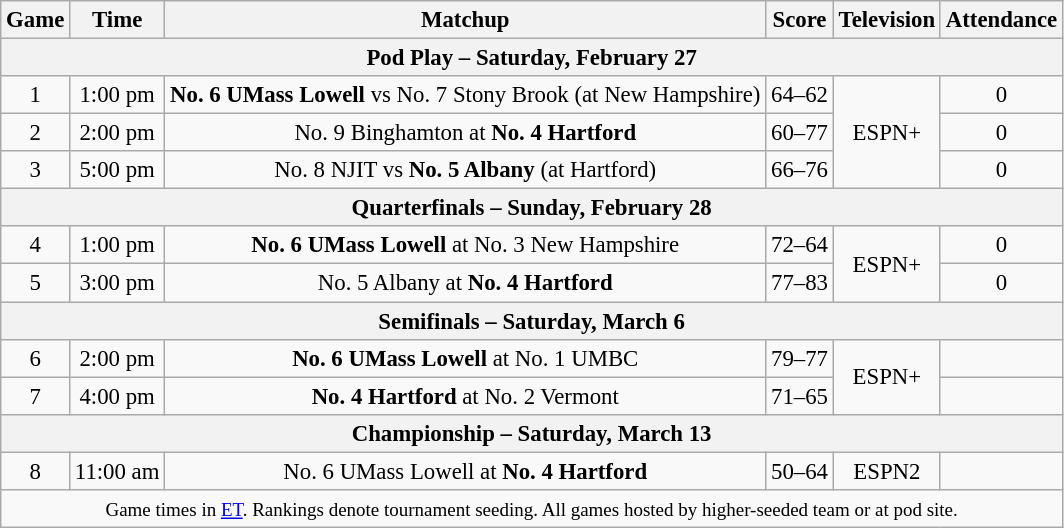<table class="wikitable" style="font-size: 95%;text-align:center">
<tr>
<th>Game</th>
<th>Time</th>
<th>Matchup</th>
<th>Score</th>
<th>Television</th>
<th>Attendance</th>
</tr>
<tr>
<th colspan=6>Pod Play – Saturday, February  27</th>
</tr>
<tr>
<td>1</td>
<td>1:00 pm</td>
<td align=center><strong>No. 6 UMass Lowell</strong> vs No. 7 Stony Brook (at New Hampshire)</td>
<td>64–62</td>
<td rowspan=3>ESPN+</td>
<td>0</td>
</tr>
<tr>
<td>2</td>
<td>2:00 pm</td>
<td align=center>No. 9 Binghamton at <strong>No. 4 Hartford</strong></td>
<td>60–77</td>
<td>0</td>
</tr>
<tr>
<td>3</td>
<td>5:00 pm</td>
<td align=center>No. 8 NJIT vs <strong>No. 5 Albany</strong> (at Hartford)</td>
<td>66–76</td>
<td>0</td>
</tr>
<tr>
<th colspan=6>Quarterfinals – Sunday, February 28</th>
</tr>
<tr>
<td>4</td>
<td>1:00 pm</td>
<td align=center><strong>No. 6 UMass Lowell</strong> at No. 3 New Hampshire</td>
<td>72–64</td>
<td rowspan=2>ESPN+</td>
<td>0</td>
</tr>
<tr>
<td>5</td>
<td>3:00 pm</td>
<td align=center>No. 5 Albany at <strong>No. 4 Hartford</strong></td>
<td>77–83</td>
<td>0</td>
</tr>
<tr>
<th colspan=6>Semifinals – Saturday, March 6</th>
</tr>
<tr>
<td>6</td>
<td>2:00 pm</td>
<td align=center><strong>No. 6 UMass Lowell</strong> at No. 1 UMBC</td>
<td>79–77</td>
<td rowspan=2>ESPN+</td>
<td></td>
</tr>
<tr>
<td>7</td>
<td>4:00 pm</td>
<td align=center><strong>No. 4 Hartford</strong> at No. 2 Vermont</td>
<td>71–65</td>
<td></td>
</tr>
<tr>
<th colspan=6>Championship – Saturday, March 13</th>
</tr>
<tr>
<td>8</td>
<td>11:00 am</td>
<td align=center>No. 6 UMass Lowell at <strong>No. 4 Hartford</strong></td>
<td>50–64</td>
<td>ESPN2</td>
<td></td>
</tr>
<tr>
<td colspan=6><small>Game times in <a href='#'>ET</a>. Rankings denote tournament seeding. All games hosted by higher-seeded team or at pod site.</small></td>
</tr>
</table>
